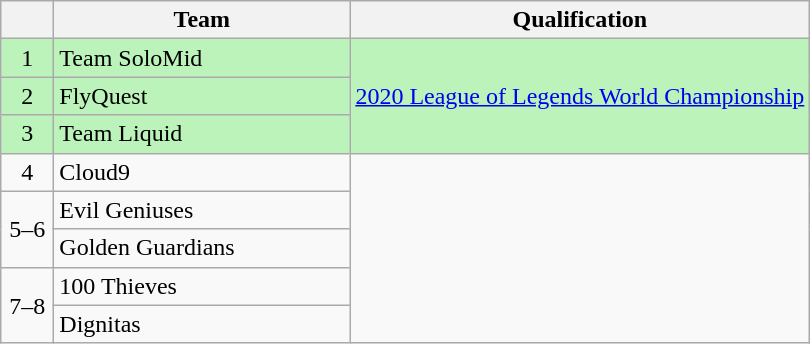<table class="wikitable" style="text-align:center">
<tr>
<th width=28></th>
<th width=190>Team</th>
<th>Qualification</th>
</tr>
<tr style="background-color:#BBF3BB;">
<td>1</td>
<td style="text-align:left">Team SoloMid</td>
<td rowspan="3"><a href='#'>2020 League of Legends World Championship</a></td>
</tr>
<tr style="background-color:#BBF3BB;">
<td>2</td>
<td style="text-align:left">FlyQuest</td>
</tr>
<tr style="background-color:#BBF3BB;">
<td>3</td>
<td style="text-align:left">Team Liquid</td>
</tr>
<tr>
<td>4</td>
<td style="text-align:left">Cloud9</td>
<td rowspan="5"></td>
</tr>
<tr>
<td rowspan="2">5–6</td>
<td style="text-align:left">Evil Geniuses</td>
</tr>
<tr>
<td style="text-align:left">Golden Guardians</td>
</tr>
<tr>
<td rowspan="2">7–8</td>
<td style="text-align:left">100 Thieves</td>
</tr>
<tr>
<td style="text-align:left">Dignitas</td>
</tr>
</table>
